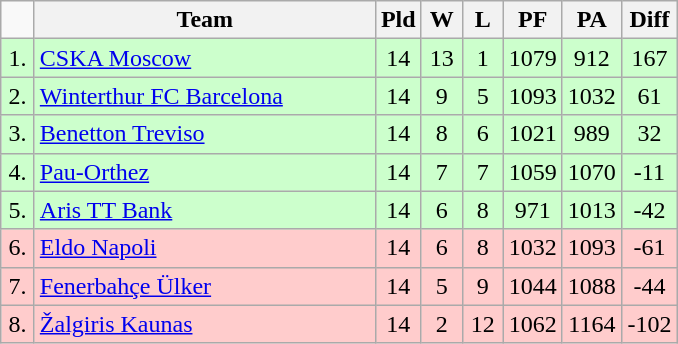<table class=wikitable style="text-align:center">
<tr>
<td width=15></td>
<th width=220>Team</th>
<th width=20>Pld</th>
<th width=20>W</th>
<th width=20>L</th>
<th width=20>PF</th>
<th width=20>PA</th>
<th width=30>Diff</th>
</tr>
<tr bgcolor=#ccffcc>
<td>1.</td>
<td align=left> <a href='#'>CSKA Moscow</a></td>
<td>14</td>
<td>13</td>
<td>1</td>
<td>1079</td>
<td>912</td>
<td>167</td>
</tr>
<tr bgcolor=#ccffcc>
<td>2.</td>
<td align=left> <a href='#'>Winterthur FC Barcelona</a></td>
<td>14</td>
<td>9</td>
<td>5</td>
<td>1093</td>
<td>1032</td>
<td>61</td>
</tr>
<tr bgcolor=#ccffcc>
<td>3.</td>
<td align=left> <a href='#'>Benetton Treviso</a></td>
<td>14</td>
<td>8</td>
<td>6</td>
<td>1021</td>
<td>989</td>
<td>32</td>
</tr>
<tr bgcolor=#ccffcc>
<td>4.</td>
<td align=left> <a href='#'>Pau-Orthez</a></td>
<td>14</td>
<td>7</td>
<td>7</td>
<td>1059</td>
<td>1070</td>
<td>-11</td>
</tr>
<tr bgcolor=#ccffcc>
<td>5.</td>
<td align=left> <a href='#'>Aris TT Bank</a></td>
<td>14</td>
<td>6</td>
<td>8</td>
<td>971</td>
<td>1013</td>
<td>-42</td>
</tr>
<tr bgcolor=#ffcccc>
<td>6.</td>
<td align=left> <a href='#'>Eldo Napoli</a></td>
<td>14</td>
<td>6</td>
<td>8</td>
<td>1032</td>
<td>1093</td>
<td>-61</td>
</tr>
<tr bgcolor=#ffcccc>
<td>7.</td>
<td align=left> <a href='#'>Fenerbahçe Ülker</a></td>
<td>14</td>
<td>5</td>
<td>9</td>
<td>1044</td>
<td>1088</td>
<td>-44</td>
</tr>
<tr bgcolor=#ffcccc>
<td>8.</td>
<td align=left> <a href='#'>Žalgiris Kaunas</a></td>
<td>14</td>
<td>2</td>
<td>12</td>
<td>1062</td>
<td>1164</td>
<td>-102</td>
</tr>
</table>
